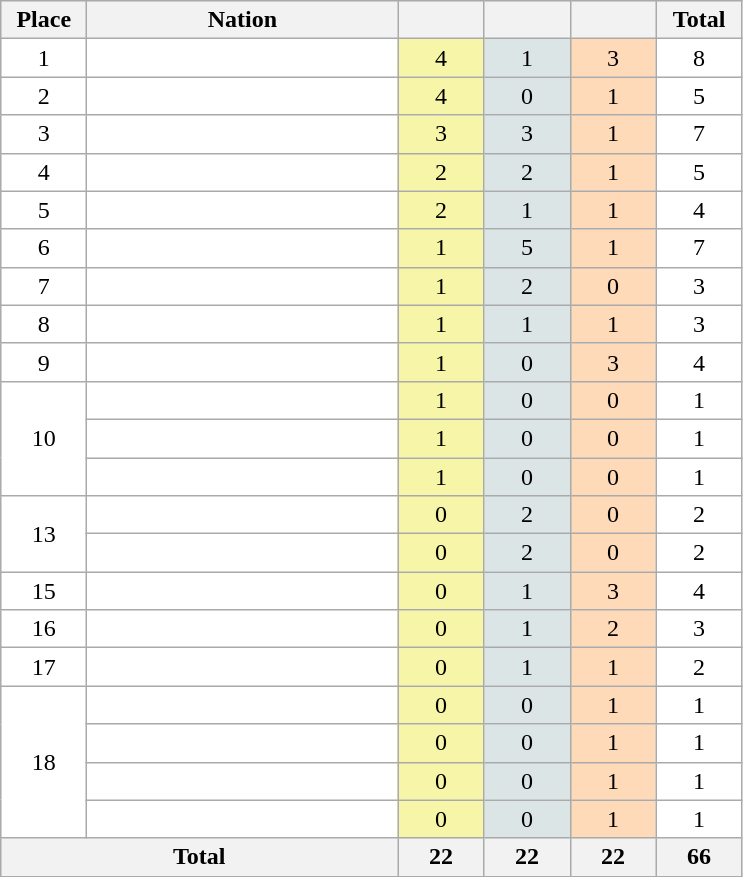<table class="wikitable" style="border:1px solid #AAAAAA">
<tr bgcolor="#EFEFEF">
<th width=50>Place</th>
<th width=200>Nation</th>
<th width=50></th>
<th width=50></th>
<th width=50></th>
<th width=50>Total</th>
</tr>
<tr align=center bgcolor="#FFFFFF">
<td>1</td>
<td align="left"></td>
<td style="background:#F7F6A8;">4</td>
<td style="background:#DCE5E5;">1</td>
<td style="background:#FFDAB9;">3</td>
<td>8</td>
</tr>
<tr align=center bgcolor="#FFFFFF">
<td>2</td>
<td align="left"></td>
<td style="background:#F7F6A8;">4</td>
<td style="background:#DCE5E5;">0</td>
<td style="background:#FFDAB9;">1</td>
<td>5</td>
</tr>
<tr align=center bgcolor="#FFFFFF">
<td>3</td>
<td align="left"></td>
<td style="background:#F7F6A8;">3</td>
<td style="background:#DCE5E5;">3</td>
<td style="background:#FFDAB9;">1</td>
<td>7</td>
</tr>
<tr align=center bgcolor="#FFFFFF">
<td>4</td>
<td align="left"></td>
<td style="background:#F7F6A8;">2</td>
<td style="background:#DCE5E5;">2</td>
<td style="background:#FFDAB9;">1</td>
<td>5</td>
</tr>
<tr align=center bgcolor="#FFFFFF">
<td>5</td>
<td align="left"></td>
<td style="background:#F7F6A8;">2</td>
<td style="background:#DCE5E5;">1</td>
<td style="background:#FFDAB9;">1</td>
<td>4</td>
</tr>
<tr align=center bgcolor="#FFFFFF">
<td>6</td>
<td align="left"></td>
<td style="background:#F7F6A8;">1</td>
<td style="background:#DCE5E5;">5</td>
<td style="background:#FFDAB9;">1</td>
<td>7</td>
</tr>
<tr align=center bgcolor="#FFFFFF">
<td>7</td>
<td align="left"></td>
<td style="background:#F7F6A8;">1</td>
<td style="background:#DCE5E5;">2</td>
<td style="background:#FFDAB9;">0</td>
<td>3</td>
</tr>
<tr align=center bgcolor="#FFFFFF">
<td>8</td>
<td align="left"></td>
<td style="background:#F7F6A8;">1</td>
<td style="background:#DCE5E5;">1</td>
<td style="background:#FFDAB9;">1</td>
<td>3</td>
</tr>
<tr align=center bgcolor="#FFFFFF">
<td>9</td>
<td align="left"></td>
<td style="background:#F7F6A8;">1</td>
<td style="background:#DCE5E5;">0</td>
<td style="background:#FFDAB9;">3</td>
<td>4</td>
</tr>
<tr align=center bgcolor="#FFFFFF">
<td rowspan=3>10</td>
<td align="left"></td>
<td style="background:#F7F6A8;">1</td>
<td style="background:#DCE5E5;">0</td>
<td style="background:#FFDAB9;">0</td>
<td>1</td>
</tr>
<tr align=center bgcolor="#FFFFFF">
<td align="left"></td>
<td style="background:#F7F6A8;">1</td>
<td style="background:#DCE5E5;">0</td>
<td style="background:#FFDAB9;">0</td>
<td>1</td>
</tr>
<tr align=center bgcolor="#FFFFFF">
<td align="left"></td>
<td style="background:#F7F6A8;">1</td>
<td style="background:#DCE5E5;">0</td>
<td style="background:#FFDAB9;">0</td>
<td>1</td>
</tr>
<tr align=center bgcolor="#FFFFFF">
<td rowspan=2>13</td>
<td align="left"></td>
<td style="background:#F7F6A8;">0</td>
<td style="background:#DCE5E5;">2</td>
<td style="background:#FFDAB9;">0</td>
<td>2</td>
</tr>
<tr align=center bgcolor="#FFFFFF">
<td align="left"></td>
<td style="background:#F7F6A8;">0</td>
<td style="background:#DCE5E5;">2</td>
<td style="background:#FFDAB9;">0</td>
<td>2</td>
</tr>
<tr align=center bgcolor="#FFFFFF">
<td>15</td>
<td align="left"></td>
<td style="background:#F7F6A8;">0</td>
<td style="background:#DCE5E5;">1</td>
<td style="background:#FFDAB9;">3</td>
<td>4</td>
</tr>
<tr align=center bgcolor="#FFFFFF">
<td>16</td>
<td align="left"></td>
<td style="background:#F7F6A8;">0</td>
<td style="background:#DCE5E5;">1</td>
<td style="background:#FFDAB9;">2</td>
<td>3</td>
</tr>
<tr align=center bgcolor="#FFFFFF">
<td>17</td>
<td align="left"></td>
<td style="background:#F7F6A8;">0</td>
<td style="background:#DCE5E5;">1</td>
<td style="background:#FFDAB9;">1</td>
<td>2</td>
</tr>
<tr align=center bgcolor="#FFFFFF">
<td rowspan=4>18</td>
<td align="left"></td>
<td style="background:#F7F6A8;">0</td>
<td style="background:#DCE5E5;">0</td>
<td style="background:#FFDAB9;">1</td>
<td>1</td>
</tr>
<tr align=center bgcolor="#FFFFFF">
<td align="left"></td>
<td style="background:#F7F6A8;">0</td>
<td style="background:#DCE5E5;">0</td>
<td style="background:#FFDAB9;">1</td>
<td>1</td>
</tr>
<tr align=center bgcolor="#FFFFFF">
<td align="left"></td>
<td style="background:#F7F6A8;">0</td>
<td style="background:#DCE5E5;">0</td>
<td style="background:#FFDAB9;">1</td>
<td>1</td>
</tr>
<tr align=center bgcolor="#FFFFFF">
<td align="left"></td>
<td style="background:#F7F6A8;">0</td>
<td style="background:#DCE5E5;">0</td>
<td style="background:#FFDAB9;">1</td>
<td>1</td>
</tr>
<tr bgcolor="#EFEFEF">
<th colspan=2>Total</th>
<th>22</th>
<th>22</th>
<th>22</th>
<th>66</th>
</tr>
</table>
